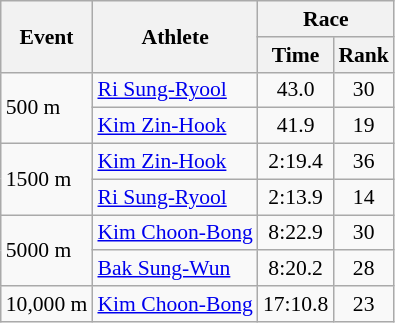<table class="wikitable" border="1" style="font-size:90%">
<tr>
<th rowspan=2>Event</th>
<th rowspan=2>Athlete</th>
<th colspan=2>Race</th>
</tr>
<tr>
<th>Time</th>
<th>Rank</th>
</tr>
<tr>
<td rowspan=2>500 m</td>
<td><a href='#'>Ri Sung-Ryool</a></td>
<td align=center>43.0</td>
<td align=center>30</td>
</tr>
<tr>
<td><a href='#'>Kim Zin-Hook</a></td>
<td align=center>41.9</td>
<td align=center>19</td>
</tr>
<tr>
<td rowspan=2>1500 m</td>
<td><a href='#'>Kim Zin-Hook</a></td>
<td align=center>2:19.4</td>
<td align=center>36</td>
</tr>
<tr>
<td><a href='#'>Ri Sung-Ryool</a></td>
<td align=center>2:13.9</td>
<td align=center>14</td>
</tr>
<tr>
<td rowspan=2>5000 m</td>
<td><a href='#'>Kim Choon-Bong</a></td>
<td align=center>8:22.9</td>
<td align=center>30</td>
</tr>
<tr>
<td><a href='#'>Bak Sung-Wun</a></td>
<td align=center>8:20.2</td>
<td align=center>28</td>
</tr>
<tr>
<td>10,000 m</td>
<td><a href='#'>Kim Choon-Bong</a></td>
<td align=center>17:10.8</td>
<td align=center>23</td>
</tr>
</table>
